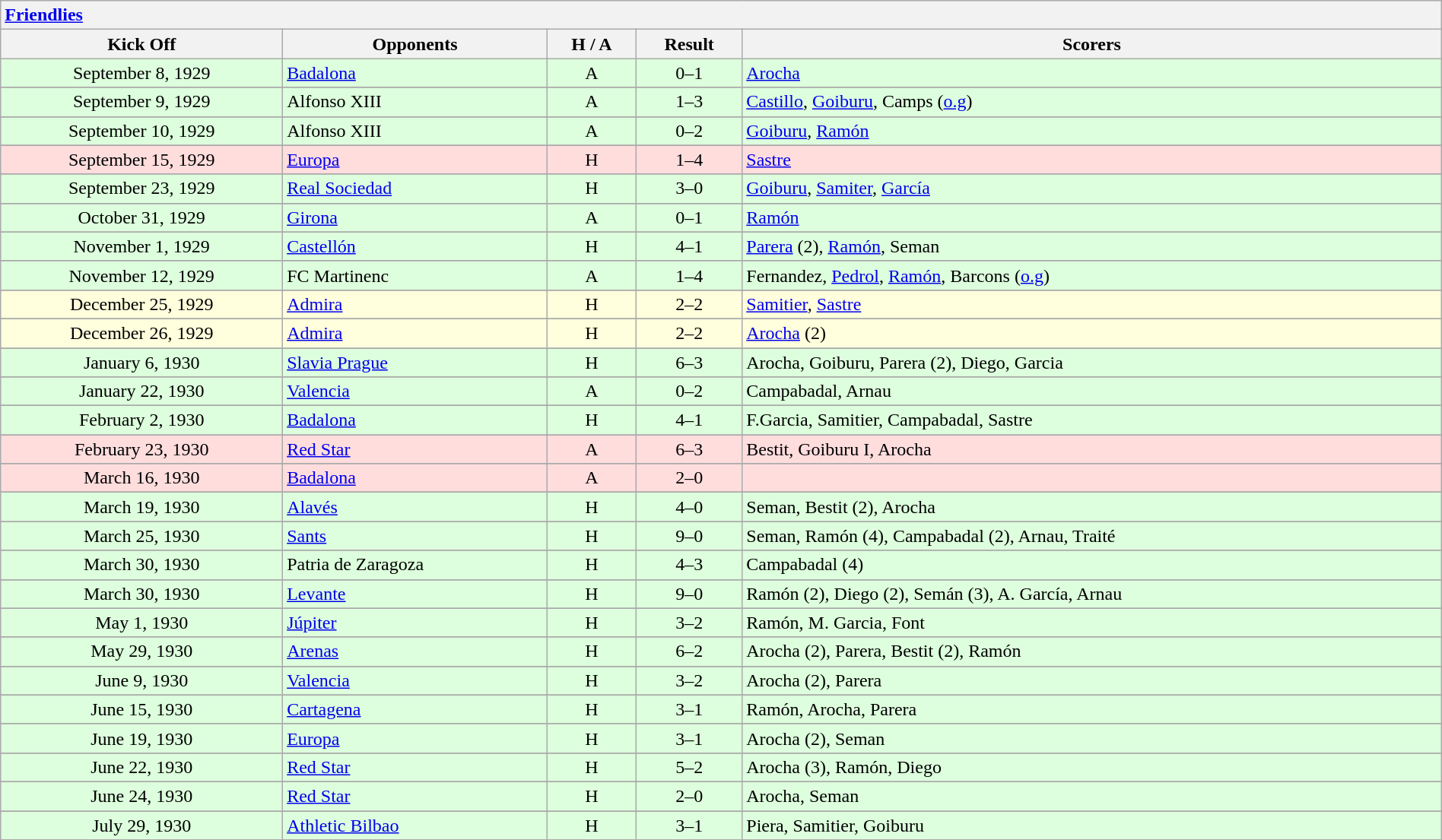<table class="wikitable collapsible collapsed" style="width:100%;">
<tr>
<th colspan="8" style="text-align:left;"><a href='#'>Friendlies</a></th>
</tr>
<tr>
<th>Kick Off</th>
<th>Opponents</th>
<th>H / A</th>
<th>Result</th>
<th>Scorers</th>
</tr>
<tr bgcolor="#ddffdd">
<td align=center>September 8, 1929</td>
<td> <a href='#'>Badalona</a></td>
<td align=center>A</td>
<td align=center>0–1</td>
<td><a href='#'>Arocha</a></td>
</tr>
<tr>
</tr>
<tr bgcolor="#ddffdd">
<td align=center>September 9, 1929</td>
<td> Alfonso XIII</td>
<td align=center>A</td>
<td align=center>1–3</td>
<td><a href='#'>Castillo</a>, <a href='#'>Goiburu</a>, Camps (<a href='#'>o.g</a>)</td>
</tr>
<tr>
</tr>
<tr bgcolor="#ddffdd">
<td align=center>September 10, 1929</td>
<td> Alfonso XIII</td>
<td align=center>A</td>
<td align=center>0–2</td>
<td><a href='#'>Goiburu</a>, <a href='#'>Ramón</a></td>
</tr>
<tr>
</tr>
<tr bgcolor="#ffdddd">
<td align=center>September 15, 1929</td>
<td> <a href='#'>Europa</a></td>
<td align=center>H</td>
<td align=center>1–4</td>
<td><a href='#'>Sastre</a></td>
</tr>
<tr>
</tr>
<tr bgcolor="#ddffdd">
<td align=center>September 23, 1929</td>
<td> <a href='#'>Real Sociedad</a></td>
<td align=center>H</td>
<td align=center>3–0</td>
<td><a href='#'>Goiburu</a>, <a href='#'>Samiter</a>, <a href='#'>García</a></td>
</tr>
<tr>
</tr>
<tr bgcolor="#ddffdd">
<td align=center>October 31, 1929</td>
<td> <a href='#'>Girona</a></td>
<td align=center>A</td>
<td align=center>0–1</td>
<td><a href='#'>Ramón</a></td>
</tr>
<tr>
</tr>
<tr bgcolor="#ddffdd">
<td align=center>November 1, 1929</td>
<td> <a href='#'>Castellón</a></td>
<td align=center>H</td>
<td align=center>4–1</td>
<td><a href='#'>Parera</a> (2), <a href='#'>Ramón</a>, Seman</td>
</tr>
<tr>
</tr>
<tr bgcolor="#ddffdd">
<td align=center>November 12, 1929</td>
<td> FC Martinenc</td>
<td align=center>A</td>
<td align=center>1–4</td>
<td>Fernandez, <a href='#'>Pedrol</a>,  <a href='#'>Ramón</a>, Barcons (<a href='#'>o.g</a>)</td>
</tr>
<tr>
</tr>
<tr bgcolor="#ffffdd">
<td align=center>December 25, 1929</td>
<td> <a href='#'>Admira</a></td>
<td align=center>H</td>
<td align=center>2–2</td>
<td><a href='#'>Samitier</a>, <a href='#'>Sastre</a></td>
</tr>
<tr>
</tr>
<tr bgcolor="#ffffdd">
<td align=center>December 26, 1929</td>
<td> <a href='#'>Admira</a></td>
<td align=center>H</td>
<td align=center>2–2</td>
<td><a href='#'>Arocha</a> (2)</td>
</tr>
<tr>
</tr>
<tr bgcolor="#ddffdd">
<td align=center>January 6, 1930</td>
<td> <a href='#'>Slavia Prague</a></td>
<td align=center>H</td>
<td align=center>6–3</td>
<td>Arocha, Goiburu, Parera (2), Diego, Garcia</td>
</tr>
<tr>
</tr>
<tr bgcolor="#ddffdd">
<td align=center>January 22, 1930</td>
<td> <a href='#'>Valencia</a></td>
<td align=center>A</td>
<td align=center>0–2</td>
<td>Campabadal, Arnau</td>
</tr>
<tr>
</tr>
<tr bgcolor="#ddffdd">
<td align=center>February 2, 1930</td>
<td> <a href='#'>Badalona</a></td>
<td align=center>H</td>
<td align=center>4–1</td>
<td>F.Garcia, Samitier, Campabadal, Sastre</td>
</tr>
<tr>
</tr>
<tr bgcolor="#ffdddd">
<td align=center>February 23, 1930</td>
<td> <a href='#'>Red Star</a></td>
<td align=center>A</td>
<td align=center>6–3</td>
<td>Bestit, Goiburu I, Arocha</td>
</tr>
<tr>
</tr>
<tr bgcolor="#ffdddd">
<td align=center>March 16, 1930</td>
<td> <a href='#'>Badalona</a></td>
<td align=center>A</td>
<td align=center>2–0</td>
<td></td>
</tr>
<tr>
</tr>
<tr bgcolor="#ddffdd">
<td align=center>March 19, 1930</td>
<td> <a href='#'>Alavés</a></td>
<td align=center>H</td>
<td align=center>4–0</td>
<td>Seman, Bestit (2), Arocha</td>
</tr>
<tr>
</tr>
<tr bgcolor="#ddffdd">
<td align=center>March 25, 1930</td>
<td> <a href='#'>Sants</a></td>
<td align=center>H</td>
<td align=center>9–0</td>
<td>Seman, Ramón (4), Campabadal (2), Arnau, Traité</td>
</tr>
<tr>
</tr>
<tr bgcolor="#ddffdd">
<td align=center>March 30, 1930</td>
<td> Patria de Zaragoza</td>
<td align=center>H</td>
<td align=center>4–3</td>
<td>Campabadal (4)</td>
</tr>
<tr>
</tr>
<tr bgcolor="#ddffdd">
<td align=center>March 30, 1930</td>
<td> <a href='#'>Levante</a></td>
<td align=center>H</td>
<td align=center>9–0</td>
<td>Ramón (2), Diego (2), Semán (3), A. García, Arnau</td>
</tr>
<tr>
</tr>
<tr bgcolor="#ddffdd">
<td align=center>May 1, 1930</td>
<td> <a href='#'>Júpiter</a></td>
<td align=center>H</td>
<td align=center>3–2</td>
<td>Ramón, M. Garcia, Font</td>
</tr>
<tr>
</tr>
<tr bgcolor="#ddffdd">
<td align=center>May 29, 1930</td>
<td> <a href='#'>Arenas</a></td>
<td align=center>H</td>
<td align=center>6–2</td>
<td>Arocha (2), Parera, Bestit (2), Ramón</td>
</tr>
<tr>
</tr>
<tr bgcolor="#ddffdd">
<td align=center>June 9, 1930</td>
<td> <a href='#'>Valencia</a></td>
<td align=center>H</td>
<td align=center>3–2</td>
<td>Arocha (2), Parera</td>
</tr>
<tr>
</tr>
<tr bgcolor="#ddffdd">
<td align=center>June 15, 1930</td>
<td> <a href='#'>Cartagena</a></td>
<td align=center>H</td>
<td align=center>3–1</td>
<td>Ramón, Arocha, Parera</td>
</tr>
<tr>
</tr>
<tr bgcolor="#ddffdd">
<td align=center>June 19, 1930</td>
<td> <a href='#'>Europa</a></td>
<td align=center>H</td>
<td align=center>3–1</td>
<td>Arocha (2), Seman</td>
</tr>
<tr>
</tr>
<tr bgcolor="#ddffdd">
<td align=center>June 22, 1930</td>
<td> <a href='#'>Red Star</a></td>
<td align=center>H</td>
<td align=center>5–2</td>
<td>Arocha (3), Ramón, Diego</td>
</tr>
<tr>
</tr>
<tr bgcolor="#ddffdd">
<td align=center>June 24, 1930</td>
<td> <a href='#'>Red Star</a></td>
<td align=center>H</td>
<td align=center>2–0</td>
<td>Arocha, Seman</td>
</tr>
<tr>
</tr>
<tr bgcolor="#ddffdd">
<td align=center>July 29, 1930</td>
<td> <a href='#'>Athletic Bilbao</a></td>
<td align=center>H</td>
<td align=center>3–1</td>
<td>Piera, Samitier, Goiburu</td>
</tr>
</table>
